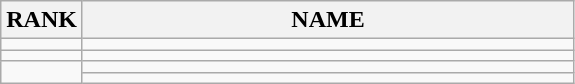<table class="wikitable">
<tr>
<th>RANK</th>
<th style="width: 20em">NAME</th>
</tr>
<tr>
<td align="center"></td>
<td></td>
</tr>
<tr>
<td align="center"></td>
<td></td>
</tr>
<tr>
<td rowspan=2 align="center"></td>
<td></td>
</tr>
<tr>
<td></td>
</tr>
</table>
